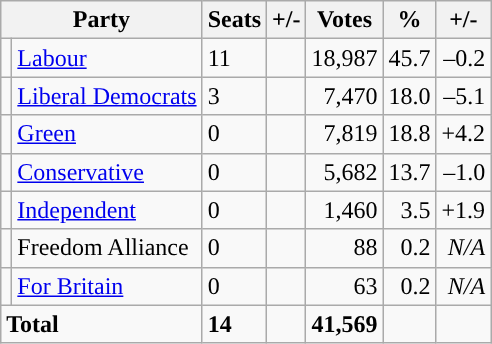<table class="wikitable sortable">
<tr>
<th colspan="2">Party</th>
<th>Seats</th>
<th>+/-</th>
<th>Votes</th>
<th>%</th>
<th>+/-</th>
</tr>
<tr>
<td style="background-color: "></td>
<td><a href='#'>Labour</a></td>
<td>11</td>
<td></td>
<td style="text-align:right;">18,987</td>
<td style="text-align:right;">45.7</td>
<td style="text-align:right;">–0.2</td>
</tr>
<tr>
<td style="background-color: "></td>
<td><a href='#'>Liberal Democrats</a></td>
<td>3</td>
<td></td>
<td style="text-align:right;">7,470</td>
<td style="text-align:right;">18.0</td>
<td style="text-align:right;">–5.1</td>
</tr>
<tr>
<td style="background-color: "></td>
<td><a href='#'>Green</a></td>
<td>0</td>
<td></td>
<td style="text-align:right;">7,819</td>
<td style="text-align:right;">18.8</td>
<td style="text-align:right;">+4.2</td>
</tr>
<tr>
<td style="background-color: "></td>
<td><a href='#'>Conservative</a></td>
<td>0</td>
<td></td>
<td style="text-align:right;">5,682</td>
<td style="text-align:right;">13.7</td>
<td style="text-align:right;">–1.0</td>
</tr>
<tr>
<td style="background-color: "></td>
<td><a href='#'>Independent</a></td>
<td>0</td>
<td></td>
<td style="text-align:right;">1,460</td>
<td style="text-align:right;">3.5</td>
<td style="text-align:right;">+1.9</td>
</tr>
<tr>
<td style="background-color: "></td>
<td>Freedom Alliance</td>
<td>0</td>
<td></td>
<td style="text-align:right;">88</td>
<td style="text-align:right;">0.2</td>
<td style="text-align:right;"><em>N/A</em></td>
</tr>
<tr>
<td style="background-color: "></td>
<td><a href='#'>For Britain</a></td>
<td>0</td>
<td></td>
<td style="text-align:right;">63</td>
<td style="text-align:right;">0.2</td>
<td style="text-align:right;"><em>N/A</em></td>
</tr>
<tr>
<td colspan="2"><strong>Total</strong></td>
<td><strong>14</strong></td>
<td></td>
<td style="text-align:right;"><strong>41,569</strong></td>
<td style="text-align:right;"></td>
<td style="text-align:right;"></td>
</tr>
</table>
